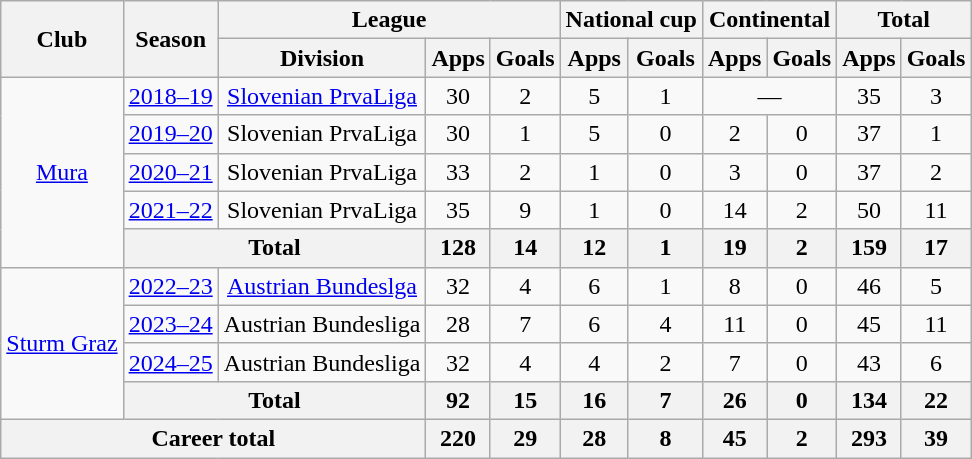<table class="wikitable" style="text-align: center">
<tr>
<th rowspan="2">Club</th>
<th rowspan="2">Season</th>
<th colspan="3">League</th>
<th colspan="2">National cup</th>
<th colspan="2">Continental</th>
<th colspan="2">Total</th>
</tr>
<tr>
<th>Division</th>
<th>Apps</th>
<th>Goals</th>
<th>Apps</th>
<th>Goals</th>
<th>Apps</th>
<th>Goals</th>
<th>Apps</th>
<th>Goals</th>
</tr>
<tr>
<td rowspan="5"><a href='#'>Mura</a></td>
<td><a href='#'>2018–19</a></td>
<td><a href='#'>Slovenian PrvaLiga</a></td>
<td>30</td>
<td>2</td>
<td>5</td>
<td>1</td>
<td colspan="2">—</td>
<td>35</td>
<td>3</td>
</tr>
<tr>
<td><a href='#'>2019–20</a></td>
<td>Slovenian PrvaLiga</td>
<td>30</td>
<td>1</td>
<td>5</td>
<td>0</td>
<td>2</td>
<td>0</td>
<td>37</td>
<td>1</td>
</tr>
<tr>
<td><a href='#'>2020–21</a></td>
<td>Slovenian PrvaLiga</td>
<td>33</td>
<td>2</td>
<td>1</td>
<td>0</td>
<td>3</td>
<td>0</td>
<td>37</td>
<td>2</td>
</tr>
<tr>
<td><a href='#'>2021–22</a></td>
<td>Slovenian PrvaLiga</td>
<td>35</td>
<td>9</td>
<td>1</td>
<td>0</td>
<td>14</td>
<td>2</td>
<td>50</td>
<td>11</td>
</tr>
<tr>
<th colspan="2">Total</th>
<th>128</th>
<th>14</th>
<th>12</th>
<th>1</th>
<th>19</th>
<th>2</th>
<th>159</th>
<th>17</th>
</tr>
<tr>
<td rowspan="4"><a href='#'>Sturm Graz</a></td>
<td><a href='#'>2022–23</a></td>
<td><a href='#'>Austrian Bundeslga</a></td>
<td>32</td>
<td>4</td>
<td>6</td>
<td>1</td>
<td>8</td>
<td>0</td>
<td>46</td>
<td>5</td>
</tr>
<tr>
<td><a href='#'>2023–24</a></td>
<td>Austrian Bundesliga</td>
<td>28</td>
<td>7</td>
<td>6</td>
<td>4</td>
<td>11</td>
<td>0</td>
<td>45</td>
<td>11</td>
</tr>
<tr>
<td><a href='#'>2024–25</a></td>
<td>Austrian Bundesliga</td>
<td>32</td>
<td>4</td>
<td>4</td>
<td>2</td>
<td>7</td>
<td>0</td>
<td>43</td>
<td>6</td>
</tr>
<tr>
<th colspan="2">Total</th>
<th>92</th>
<th>15</th>
<th>16</th>
<th>7</th>
<th>26</th>
<th>0</th>
<th>134</th>
<th>22</th>
</tr>
<tr>
<th colspan="3">Career total</th>
<th>220</th>
<th>29</th>
<th>28</th>
<th>8</th>
<th>45</th>
<th>2</th>
<th>293</th>
<th>39</th>
</tr>
</table>
